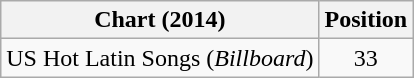<table class="wikitable">
<tr>
<th>Chart (2014)</th>
<th>Position</th>
</tr>
<tr>
<td>US Hot Latin Songs (<em>Billboard</em>)</td>
<td align="center">33</td>
</tr>
</table>
